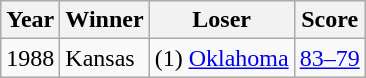<table class="wikitable">
<tr>
<th>Year</th>
<th>Winner</th>
<th>Loser</th>
<th>Score</th>
</tr>
<tr>
<td>1988</td>
<td>Kansas</td>
<td>(1) <a href='#'>Oklahoma</a></td>
<td><a href='#'>83–79</a></td>
</tr>
</table>
